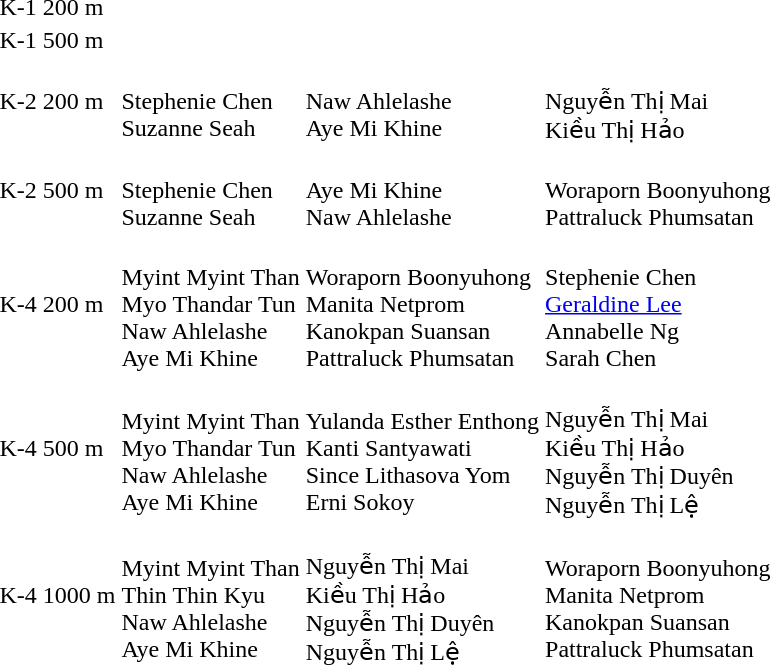<table>
<tr>
<td rowspan=2>K-1 200 m</td>
<td rowspan=2></td>
<td rowspan=2></td>
<td></td>
</tr>
<tr>
<td></td>
</tr>
<tr>
<td>K-1 500 m</td>
<td></td>
<td></td>
<td></td>
</tr>
<tr>
<td>K-2 200 m</td>
<td><br>Stephenie Chen<br>Suzanne Seah</td>
<td><br>Naw Ahlelashe<br>Aye Mi Khine</td>
<td><br>Nguyễn Thị Mai<br>Kiều Thị Hảo</td>
</tr>
<tr>
<td>K-2 500 m</td>
<td><br>Stephenie Chen<br>Suzanne Seah</td>
<td><br>Aye Mi Khine<br>Naw Ahlelashe</td>
<td><br>Woraporn Boonyuhong<br>Pattraluck Phumsatan</td>
</tr>
<tr>
<td>K-4 200 m</td>
<td><br>Myint Myint Than<br>Myo Thandar Tun<br>Naw Ahlelashe<br>Aye Mi Khine</td>
<td><br>Woraporn Boonyuhong<br>Manita Netprom<br>Kanokpan Suansan<br>Pattraluck Phumsatan</td>
<td><br>Stephenie Chen<br><a href='#'>Geraldine Lee</a><br>Annabelle Ng<br>Sarah Chen</td>
</tr>
<tr>
<td>K-4 500 m</td>
<td nowrap><br>Myint Myint Than<br>Myo Thandar Tun<br>Naw Ahlelashe<br>Aye Mi Khine</td>
<td nowrap><br>Yulanda Esther Enthong<br>Kanti Santyawati<br>Since Lithasova Yom<br>Erni Sokoy</td>
<td><br>Nguyễn Thị Mai<br>Kiều Thị Hảo<br>Nguyễn Thị Duyên<br>Nguyễn Thị Lệ</td>
</tr>
<tr>
<td>K-4 1000 m</td>
<td><br>Myint Myint Than<br>Thin Thin Kyu<br>Naw Ahlelashe<br>Aye Mi Khine</td>
<td><br>Nguyễn Thị Mai<br>Kiều Thị Hảo <br>Nguyễn Thị Duyên<br>Nguyễn Thị Lệ</td>
<td nowrap><br>Woraporn Boonyuhong<br>Manita Netprom<br>Kanokpan Suansan<br>Pattraluck Phumsatan</td>
</tr>
</table>
